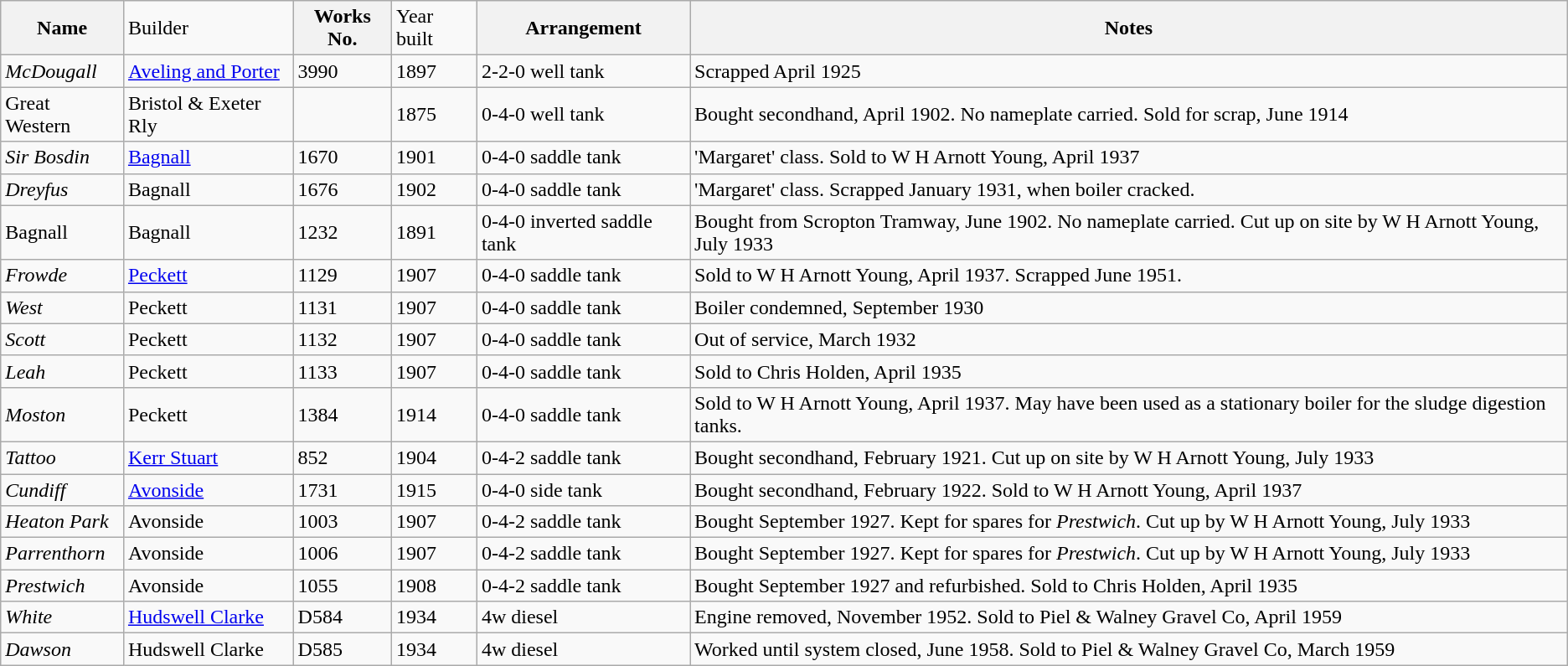<table class="wikitable">
<tr>
<th>Name</th>
<td>Builder</td>
<th>Works No.</th>
<td>Year built</td>
<th>Arrangement</th>
<th class="unsortable">Notes</th>
</tr>
<tr>
<td><em>McDougall</em></td>
<td><a href='#'>Aveling and Porter</a></td>
<td>3990</td>
<td>1897</td>
<td>2-2-0 well tank</td>
<td>Scrapped April 1925</td>
</tr>
<tr>
<td>Great Western</td>
<td>Bristol & Exeter Rly</td>
<td></td>
<td>1875</td>
<td>0-4-0 well tank</td>
<td>Bought secondhand, April 1902. No nameplate carried. Sold for scrap, June 1914</td>
</tr>
<tr>
<td><em>Sir Bosdin</em></td>
<td><a href='#'>Bagnall</a></td>
<td>1670</td>
<td>1901</td>
<td>0-4-0 saddle tank</td>
<td>'Margaret' class. Sold to W H Arnott Young, April 1937</td>
</tr>
<tr>
<td><em>Dreyfus</em></td>
<td>Bagnall</td>
<td>1676</td>
<td>1902</td>
<td>0-4-0 saddle tank</td>
<td>'Margaret' class. Scrapped January 1931, when boiler cracked.</td>
</tr>
<tr>
<td>Bagnall</td>
<td>Bagnall</td>
<td>1232</td>
<td>1891</td>
<td>0-4-0 inverted saddle tank</td>
<td>Bought from Scropton Tramway, June 1902. No nameplate carried. Cut up on site by W H Arnott Young, July 1933</td>
</tr>
<tr>
<td><em>Frowde</em></td>
<td><a href='#'>Peckett</a></td>
<td>1129</td>
<td>1907</td>
<td>0-4-0 saddle tank</td>
<td>Sold to W H Arnott Young, April 1937. Scrapped June 1951.</td>
</tr>
<tr>
<td><em>West</em></td>
<td>Peckett</td>
<td>1131</td>
<td>1907</td>
<td>0-4-0 saddle tank</td>
<td>Boiler condemned, September 1930</td>
</tr>
<tr>
<td><em>Scott</em></td>
<td>Peckett</td>
<td>1132</td>
<td>1907</td>
<td>0-4-0 saddle tank</td>
<td>Out of service, March 1932</td>
</tr>
<tr>
<td><em>Leah</em></td>
<td>Peckett</td>
<td>1133</td>
<td>1907</td>
<td>0-4-0 saddle tank</td>
<td>Sold to Chris Holden, April 1935</td>
</tr>
<tr>
<td><em>Moston</em></td>
<td>Peckett</td>
<td>1384</td>
<td>1914</td>
<td>0-4-0 saddle tank</td>
<td>Sold to W H Arnott Young, April 1937. May have been used as a stationary boiler for the sludge digestion tanks.</td>
</tr>
<tr>
<td><em>Tattoo</em></td>
<td><a href='#'>Kerr Stuart</a></td>
<td>852</td>
<td>1904</td>
<td>0-4-2 saddle tank</td>
<td>Bought secondhand, February 1921. Cut up on site by W H Arnott Young, July 1933</td>
</tr>
<tr>
<td><em>Cundiff</em></td>
<td><a href='#'>Avonside</a></td>
<td>1731</td>
<td>1915</td>
<td>0-4-0 side tank</td>
<td>Bought secondhand, February 1922. Sold to W H Arnott Young, April 1937</td>
</tr>
<tr>
<td><em>Heaton Park</em></td>
<td>Avonside</td>
<td>1003</td>
<td>1907</td>
<td>0-4-2 saddle tank</td>
<td>Bought September 1927. Kept for spares for <em>Prestwich</em>. Cut up by W H Arnott Young, July 1933</td>
</tr>
<tr>
<td><em>Parrenthorn</em></td>
<td>Avonside</td>
<td>1006</td>
<td>1907</td>
<td>0-4-2 saddle tank</td>
<td>Bought September 1927. Kept for spares for <em>Prestwich</em>. Cut up by W H Arnott Young, July 1933</td>
</tr>
<tr>
<td><em>Prestwich</em></td>
<td>Avonside</td>
<td>1055</td>
<td>1908</td>
<td>0-4-2 saddle tank</td>
<td>Bought September 1927 and refurbished. Sold to Chris Holden, April 1935</td>
</tr>
<tr>
<td><em>White</em></td>
<td><a href='#'>Hudswell Clarke</a></td>
<td>D584</td>
<td>1934</td>
<td>4w diesel</td>
<td>Engine removed, November 1952. Sold to Piel & Walney Gravel Co, April 1959</td>
</tr>
<tr>
<td><em>Dawson</em></td>
<td>Hudswell Clarke</td>
<td>D585</td>
<td>1934</td>
<td>4w diesel</td>
<td>Worked until system closed, June 1958. Sold to Piel & Walney Gravel Co, March 1959</td>
</tr>
</table>
